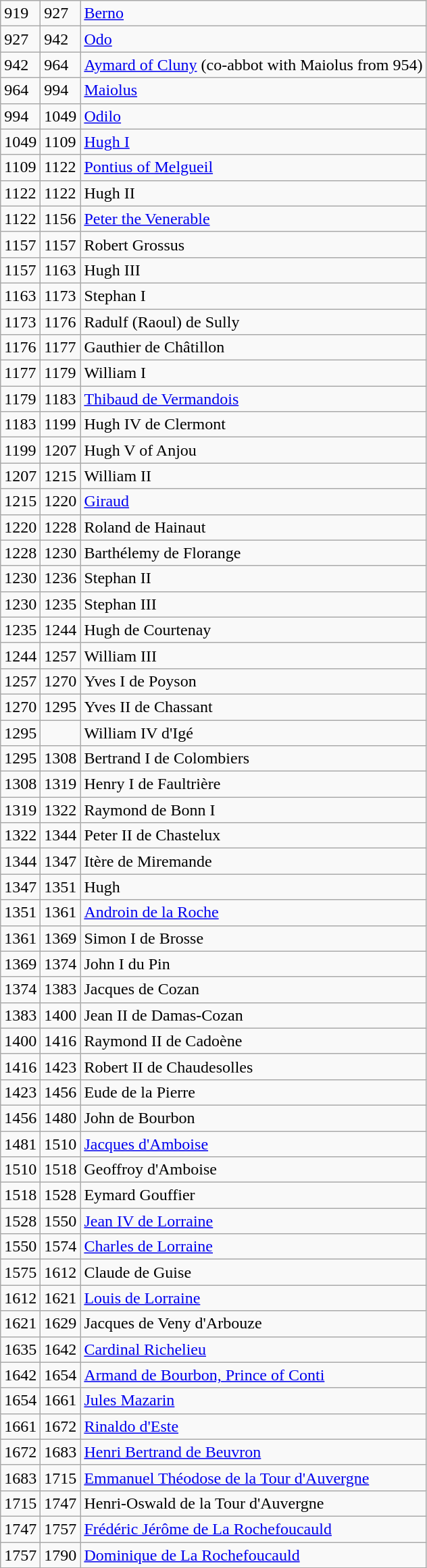<table class="wikitable">
<tr>
<td>919</td>
<td>927</td>
<td><a href='#'>Berno</a></td>
</tr>
<tr>
<td>927</td>
<td>942</td>
<td><a href='#'>Odo</a></td>
</tr>
<tr>
<td>942</td>
<td>964</td>
<td><a href='#'>Aymard of Cluny</a> (co-abbot with Maiolus from 954)</td>
</tr>
<tr>
<td>964</td>
<td>994</td>
<td><a href='#'>Maiolus</a></td>
</tr>
<tr>
<td>994</td>
<td>1049</td>
<td><a href='#'>Odilo</a></td>
</tr>
<tr>
<td>1049</td>
<td>1109</td>
<td><a href='#'>Hugh I</a></td>
</tr>
<tr>
<td>1109</td>
<td>1122</td>
<td><a href='#'>Pontius of Melgueil</a></td>
</tr>
<tr>
<td>1122</td>
<td>1122</td>
<td>Hugh II</td>
</tr>
<tr>
<td>1122</td>
<td>1156</td>
<td><a href='#'>Peter the Venerable</a></td>
</tr>
<tr>
<td>1157</td>
<td>1157</td>
<td>Robert Grossus</td>
</tr>
<tr>
<td>1157</td>
<td>1163</td>
<td>Hugh III</td>
</tr>
<tr>
<td>1163</td>
<td>1173</td>
<td>Stephan I</td>
</tr>
<tr>
<td>1173</td>
<td>1176</td>
<td>Radulf (Raoul) de Sully</td>
</tr>
<tr>
<td>1176</td>
<td>1177</td>
<td>Gauthier de Châtillon</td>
</tr>
<tr>
<td>1177</td>
<td>1179</td>
<td>William I</td>
</tr>
<tr>
<td>1179</td>
<td>1183</td>
<td><a href='#'>Thibaud de Vermandois</a></td>
</tr>
<tr>
<td>1183</td>
<td>1199</td>
<td>Hugh IV de Clermont</td>
</tr>
<tr>
<td>1199</td>
<td>1207</td>
<td>Hugh V of Anjou</td>
</tr>
<tr>
<td>1207</td>
<td>1215</td>
<td>William II</td>
</tr>
<tr>
<td>1215</td>
<td>1220</td>
<td><a href='#'>Giraud</a></td>
</tr>
<tr>
<td>1220</td>
<td>1228</td>
<td>Roland de Hainaut</td>
</tr>
<tr>
<td>1228</td>
<td>1230</td>
<td>Barthélemy de Florange</td>
</tr>
<tr>
<td>1230</td>
<td>1236</td>
<td>Stephan II</td>
</tr>
<tr>
<td>1230</td>
<td>1235</td>
<td>Stephan III</td>
</tr>
<tr>
<td>1235</td>
<td>1244</td>
<td>Hugh de Courtenay</td>
</tr>
<tr>
<td>1244</td>
<td>1257</td>
<td>William III</td>
</tr>
<tr>
<td>1257</td>
<td>1270</td>
<td>Yves I de Poyson</td>
</tr>
<tr>
<td>1270</td>
<td>1295</td>
<td>Yves II de Chassant</td>
</tr>
<tr>
<td>1295</td>
<td></td>
<td>William IV d'Igé</td>
</tr>
<tr>
<td>1295</td>
<td>1308</td>
<td>Bertrand I de Colombiers</td>
</tr>
<tr>
<td>1308</td>
<td>1319</td>
<td>Henry I de Faultrière</td>
</tr>
<tr>
<td>1319</td>
<td>1322</td>
<td>Raymond de Bonn I</td>
</tr>
<tr>
<td>1322</td>
<td>1344</td>
<td>Peter II de Chastelux</td>
</tr>
<tr>
<td>1344</td>
<td>1347</td>
<td>Itère de Miremande</td>
</tr>
<tr>
<td>1347</td>
<td>1351</td>
<td>Hugh</td>
</tr>
<tr>
<td>1351</td>
<td>1361</td>
<td><a href='#'>Androin de la Roche</a></td>
</tr>
<tr>
<td>1361</td>
<td>1369</td>
<td>Simon I de Brosse</td>
</tr>
<tr>
<td>1369</td>
<td>1374</td>
<td>John I du Pin</td>
</tr>
<tr>
<td>1374</td>
<td>1383</td>
<td>Jacques de Cozan</td>
</tr>
<tr>
<td>1383</td>
<td>1400</td>
<td>Jean II de Damas-Cozan</td>
</tr>
<tr>
<td>1400</td>
<td>1416</td>
<td>Raymond II de Cadoène</td>
</tr>
<tr>
<td>1416</td>
<td>1423</td>
<td>Robert II de Chaudesolles</td>
</tr>
<tr>
<td>1423</td>
<td>1456</td>
<td>Eude de la Pierre</td>
</tr>
<tr>
<td>1456</td>
<td>1480</td>
<td>John de Bourbon</td>
</tr>
<tr>
<td>1481</td>
<td>1510</td>
<td><a href='#'>Jacques d'Amboise</a></td>
</tr>
<tr>
<td>1510</td>
<td>1518</td>
<td>Geoffroy d'Amboise</td>
</tr>
<tr>
<td>1518</td>
<td>1528</td>
<td>Eymard Gouffier</td>
</tr>
<tr>
<td>1528</td>
<td>1550</td>
<td><a href='#'>Jean IV de Lorraine</a></td>
</tr>
<tr>
<td>1550</td>
<td>1574</td>
<td><a href='#'>Charles de Lorraine</a></td>
</tr>
<tr>
<td>1575</td>
<td>1612</td>
<td>Claude de Guise</td>
</tr>
<tr>
<td>1612</td>
<td>1621</td>
<td><a href='#'>Louis de Lorraine</a></td>
</tr>
<tr>
<td>1621</td>
<td>1629</td>
<td>Jacques de Veny d'Arbouze</td>
</tr>
<tr>
<td>1635</td>
<td>1642</td>
<td><a href='#'>Cardinal Richelieu</a></td>
</tr>
<tr>
<td>1642</td>
<td>1654</td>
<td><a href='#'>Armand de Bourbon, Prince of Conti</a></td>
</tr>
<tr>
<td>1654</td>
<td>1661</td>
<td><a href='#'>Jules Mazarin</a></td>
</tr>
<tr>
<td>1661</td>
<td>1672</td>
<td><a href='#'>Rinaldo d'Este</a></td>
</tr>
<tr>
<td>1672</td>
<td>1683</td>
<td><a href='#'>Henri Bertrand de Beuvron</a></td>
</tr>
<tr>
<td>1683</td>
<td>1715</td>
<td><a href='#'>Emmanuel Théodose de la Tour d'Auvergne</a></td>
</tr>
<tr>
<td>1715</td>
<td>1747</td>
<td>Henri-Oswald de la Tour d'Auvergne</td>
</tr>
<tr>
<td>1747</td>
<td>1757</td>
<td><a href='#'>Frédéric Jérôme de La Rochefoucauld</a></td>
</tr>
<tr>
<td>1757</td>
<td>1790</td>
<td><a href='#'>Dominique de La Rochefoucauld</a></td>
</tr>
</table>
